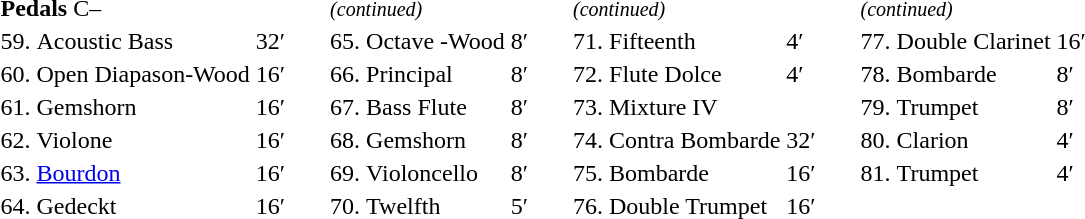<table border="0" cellspacing="20" cellpadding="12" style="border-collapse:collapse;">
<tr>
<td style="vertical-align:top"><br><table border="0">
<tr>
<td colspan=4><strong>Pedals</strong> C–<br></td>
</tr>
<tr>
<td>59.</td>
<td>Acoustic Bass</td>
<td>32′</td>
</tr>
<tr>
<td>60.</td>
<td>Open Diapason-Wood</td>
<td>16′</td>
</tr>
<tr>
<td>61.</td>
<td>Gemshorn</td>
<td>16′</td>
</tr>
<tr>
<td>62.</td>
<td>Violone</td>
<td>16′</td>
</tr>
<tr>
<td>63.</td>
<td><a href='#'>Bourdon</a></td>
<td>16′</td>
</tr>
<tr>
<td>64.</td>
<td>Gedeckt</td>
<td>16′</td>
</tr>
</table>
</td>
<td style="vertical-align:top"><br><table border="0">
<tr>
<td colspan=4><small><em>(continued)</em></small><br></td>
</tr>
<tr>
<td>65.</td>
<td>Octave -Wood</td>
<td>8′</td>
</tr>
<tr>
<td>66.</td>
<td>Principal</td>
<td>8′</td>
</tr>
<tr>
<td>67.</td>
<td>Bass Flute</td>
<td>8′</td>
</tr>
<tr>
<td>68.</td>
<td>Gemshorn</td>
<td>8′</td>
</tr>
<tr>
<td>69.</td>
<td>Violoncello</td>
<td>8′</td>
</tr>
<tr>
<td>70.</td>
<td>Twelfth</td>
<td>5′</td>
</tr>
</table>
</td>
<td style="vertical-align:top"><br><table border="0">
<tr>
<td colspan=4><small><em>(continued)</em></small><br></td>
</tr>
<tr>
<td>71.</td>
<td>Fifteenth</td>
<td>4′</td>
</tr>
<tr>
<td>72.</td>
<td>Flute Dolce</td>
<td>4′</td>
</tr>
<tr>
<td>73.</td>
<td>Mixture	IV</td>
</tr>
<tr>
<td>74.</td>
<td>Contra Bombarde</td>
<td>32′</td>
</tr>
<tr>
<td>75.</td>
<td>Bombarde</td>
<td>16′</td>
</tr>
<tr>
<td>76.</td>
<td>Double Trumpet</td>
<td>16′</td>
</tr>
</table>
</td>
<td style="vertical-align:top"><br><table border="0">
<tr>
<td colspan=4><small><em>(continued)</em></small><br></td>
</tr>
<tr>
<td>77.</td>
<td>Double Clarinet</td>
<td>16′</td>
</tr>
<tr>
<td>78.</td>
<td>Bombarde</td>
<td>8′</td>
</tr>
<tr>
<td>79.</td>
<td>Trumpet</td>
<td>8′</td>
</tr>
<tr>
<td>80.</td>
<td>Clarion</td>
<td>4′</td>
</tr>
<tr>
<td>81.</td>
<td>Trumpet</td>
<td>4′</td>
</tr>
</table>
</td>
</tr>
</table>
